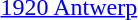<table>
<tr>
<td><a href='#'>1920 Antwerp</a><br></td>
<td></td>
<td></td>
<td></td>
</tr>
</table>
